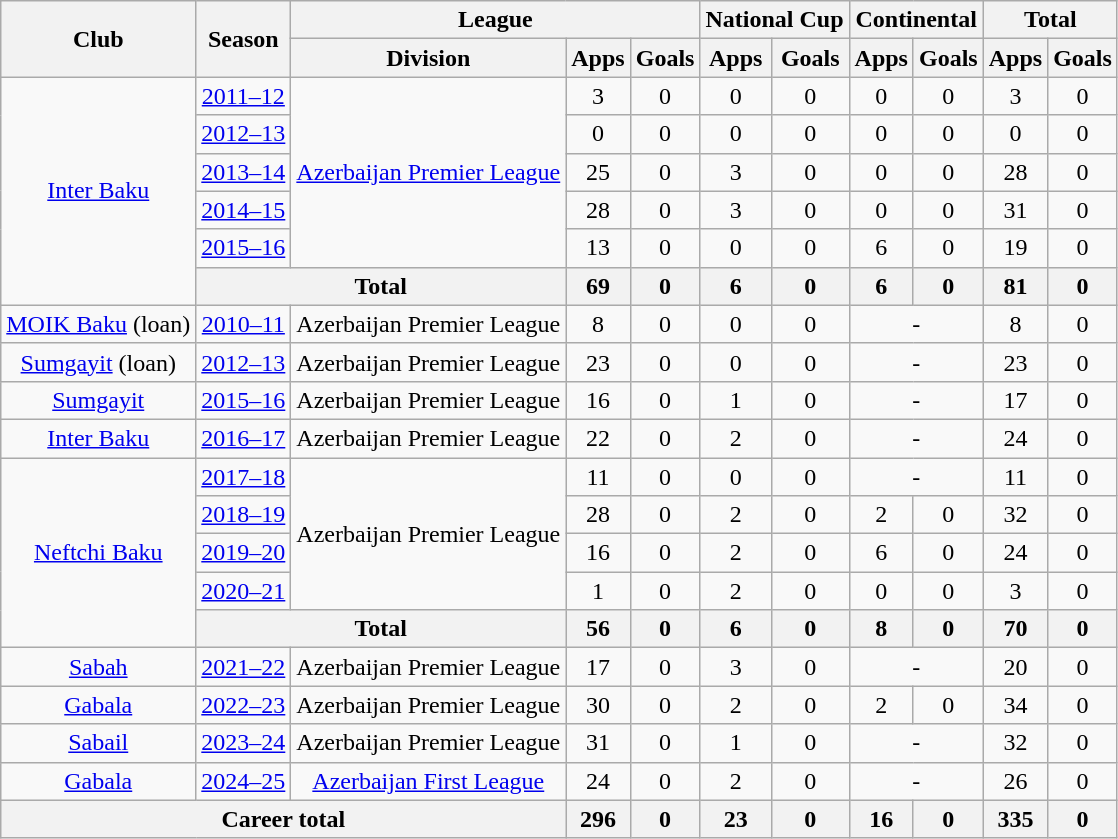<table class="wikitable" style="text-align: center;">
<tr>
<th rowspan="2">Club</th>
<th rowspan="2">Season</th>
<th colspan="3">League</th>
<th colspan="2">National Cup</th>
<th colspan="2">Continental</th>
<th colspan="2">Total</th>
</tr>
<tr>
<th>Division</th>
<th>Apps</th>
<th>Goals</th>
<th>Apps</th>
<th>Goals</th>
<th>Apps</th>
<th>Goals</th>
<th>Apps</th>
<th>Goals</th>
</tr>
<tr>
<td rowspan="6" valign="center"><a href='#'>Inter Baku</a></td>
<td><a href='#'>2011–12</a></td>
<td rowspan="5" valign="center"><a href='#'>Azerbaijan Premier League</a></td>
<td>3</td>
<td>0</td>
<td>0</td>
<td>0</td>
<td>0</td>
<td>0</td>
<td>3</td>
<td>0</td>
</tr>
<tr>
<td><a href='#'>2012–13</a></td>
<td>0</td>
<td>0</td>
<td>0</td>
<td>0</td>
<td>0</td>
<td>0</td>
<td>0</td>
<td>0</td>
</tr>
<tr>
<td><a href='#'>2013–14</a></td>
<td>25</td>
<td>0</td>
<td>3</td>
<td>0</td>
<td>0</td>
<td>0</td>
<td>28</td>
<td>0</td>
</tr>
<tr>
<td><a href='#'>2014–15</a></td>
<td>28</td>
<td>0</td>
<td>3</td>
<td>0</td>
<td>0</td>
<td>0</td>
<td>31</td>
<td>0</td>
</tr>
<tr>
<td><a href='#'>2015–16</a></td>
<td>13</td>
<td>0</td>
<td>0</td>
<td>0</td>
<td>6</td>
<td>0</td>
<td>19</td>
<td>0</td>
</tr>
<tr>
<th colspan="2">Total</th>
<th>69</th>
<th>0</th>
<th>6</th>
<th>0</th>
<th>6</th>
<th>0</th>
<th>81</th>
<th>0</th>
</tr>
<tr>
<td valign="center"><a href='#'>MOIK Baku</a> (loan)</td>
<td><a href='#'>2010–11</a></td>
<td>Azerbaijan Premier League</td>
<td>8</td>
<td>0</td>
<td>0</td>
<td>0</td>
<td colspan="2">-</td>
<td>8</td>
<td>0</td>
</tr>
<tr>
<td valign="center"><a href='#'>Sumgayit</a> (loan)</td>
<td><a href='#'>2012–13</a></td>
<td>Azerbaijan Premier League</td>
<td>23</td>
<td>0</td>
<td>0</td>
<td>0</td>
<td colspan="2">-</td>
<td>23</td>
<td>0</td>
</tr>
<tr>
<td valign="center"><a href='#'>Sumgayit</a></td>
<td><a href='#'>2015–16</a></td>
<td>Azerbaijan Premier League</td>
<td>16</td>
<td>0</td>
<td>1</td>
<td>0</td>
<td colspan="2">-</td>
<td>17</td>
<td>0</td>
</tr>
<tr>
<td valign="center"><a href='#'>Inter Baku</a></td>
<td><a href='#'>2016–17</a></td>
<td>Azerbaijan Premier League</td>
<td>22</td>
<td>0</td>
<td>2</td>
<td>0</td>
<td colspan="2">-</td>
<td>24</td>
<td>0</td>
</tr>
<tr>
<td rowspan="5" valign="center"><a href='#'>Neftchi Baku</a></td>
<td><a href='#'>2017–18</a></td>
<td rowspan="4" valign="center">Azerbaijan Premier League</td>
<td>11</td>
<td>0</td>
<td>0</td>
<td>0</td>
<td colspan="2">-</td>
<td>11</td>
<td>0</td>
</tr>
<tr>
<td><a href='#'>2018–19</a></td>
<td>28</td>
<td>0</td>
<td>2</td>
<td>0</td>
<td>2</td>
<td>0</td>
<td>32</td>
<td>0</td>
</tr>
<tr>
<td><a href='#'>2019–20</a></td>
<td>16</td>
<td>0</td>
<td>2</td>
<td>0</td>
<td>6</td>
<td>0</td>
<td>24</td>
<td>0</td>
</tr>
<tr>
<td><a href='#'>2020–21</a></td>
<td>1</td>
<td>0</td>
<td>2</td>
<td>0</td>
<td>0</td>
<td>0</td>
<td>3</td>
<td>0</td>
</tr>
<tr>
<th colspan="2">Total</th>
<th>56</th>
<th>0</th>
<th>6</th>
<th>0</th>
<th>8</th>
<th>0</th>
<th>70</th>
<th>0</th>
</tr>
<tr>
<td valign="center"><a href='#'>Sabah</a></td>
<td><a href='#'>2021–22</a></td>
<td>Azerbaijan Premier League</td>
<td>17</td>
<td>0</td>
<td>3</td>
<td>0</td>
<td colspan="2">-</td>
<td>20</td>
<td>0</td>
</tr>
<tr>
<td valign="center"><a href='#'>Gabala</a></td>
<td><a href='#'>2022–23</a></td>
<td>Azerbaijan Premier League</td>
<td>30</td>
<td>0</td>
<td>2</td>
<td>0</td>
<td>2</td>
<td>0</td>
<td>34</td>
<td>0</td>
</tr>
<tr>
<td valign="center"><a href='#'>Sabail</a></td>
<td><a href='#'>2023–24</a></td>
<td>Azerbaijan Premier League</td>
<td>31</td>
<td>0</td>
<td>1</td>
<td>0</td>
<td colspan="2">-</td>
<td>32</td>
<td>0</td>
</tr>
<tr>
<td valign="center"><a href='#'>Gabala</a></td>
<td><a href='#'>2024–25</a></td>
<td><a href='#'>Azerbaijan First League</a></td>
<td>24</td>
<td>0</td>
<td>2</td>
<td>0</td>
<td colspan="2">-</td>
<td>26</td>
<td>0</td>
</tr>
<tr>
<th colspan="3">Career total</th>
<th>296</th>
<th>0</th>
<th>23</th>
<th>0</th>
<th>16</th>
<th>0</th>
<th>335</th>
<th>0</th>
</tr>
</table>
